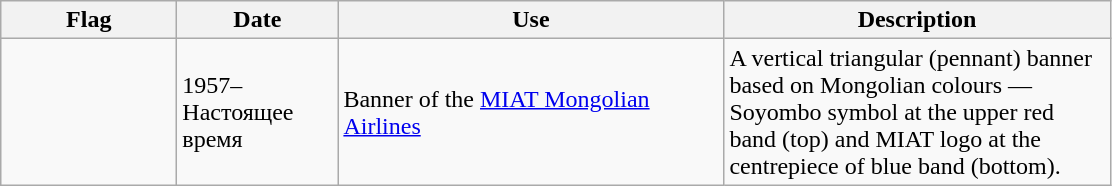<table class="wikitable">
<tr>
<th style="width:110px;">Flag</th>
<th style="width:100px;">Date</th>
<th style="width:250px;">Use</th>
<th style="width:250px;">Description</th>
</tr>
<tr>
<td></td>
<td>1957–Настоящее время</td>
<td>Banner of the <a href='#'>MIAT Mongolian Airlines</a></td>
<td>A vertical triangular (pennant) banner based on Mongolian colours — Soyombo symbol at the upper red band (top) and MIAT logo at the centrepiece of blue band (bottom).</td>
</tr>
</table>
